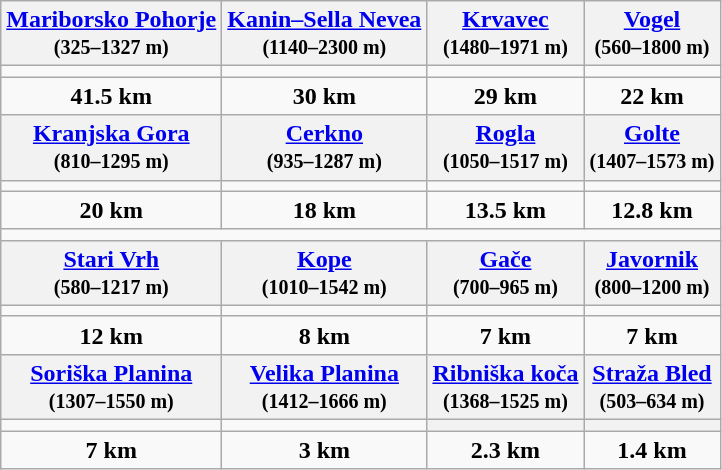<table class="wikitable" font-size:69% style="text-align:center">
<tr>
<th><a href='#'>Mariborsko Pohorje</a><br><small>(325–1327 m)</small></th>
<th><a href='#'>Kanin–Sella Nevea</a><br><small>(1140–2300 m)</small></th>
<th><a href='#'>Krvavec</a><br><small>(1480–1971 m)</small></th>
<th><a href='#'>Vogel</a><br><small>(560–1800 m)</small></th>
</tr>
<tr>
<td></td>
<td></td>
<td></td>
<td></td>
</tr>
<tr>
<td><strong>41.5 km</strong></td>
<td><strong>30 km</strong></td>
<td><strong>29 km</strong></td>
<td><strong>22 km</strong></td>
</tr>
<tr>
<th><a href='#'>Kranjska Gora</a><br><small>(810–1295 m)</small></th>
<th><a href='#'>Cerkno</a><br><small>(935–1287 m)</small></th>
<th><a href='#'>Rogla</a><br><small>(1050–1517 m)</small></th>
<th><a href='#'>Golte</a><br><small>(1407–1573 m)</small></th>
</tr>
<tr>
<td></td>
<td></td>
<td></td>
<td></td>
</tr>
<tr>
<td><strong>20 km</strong></td>
<td><strong>18 km</strong></td>
<td><strong>13.5 km</strong></td>
<td><strong>12.8 km</strong></td>
</tr>
<tr>
<td colspan="4"></td>
</tr>
<tr>
<th><a href='#'>Stari Vrh</a><br><small>(580–1217 m)</small></th>
<th><a href='#'>Kope</a><br><small>(1010–1542 m)</small></th>
<th><a href='#'>Gače</a><br><small>(700–965 m)</small></th>
<th><a href='#'>Javornik</a><br><small>(800–1200 m)</small></th>
</tr>
<tr>
<td></td>
<td></td>
<td></td>
<td></td>
</tr>
<tr>
<td><strong>12 km</strong></td>
<td><strong>8 km</strong></td>
<td><strong>7 km</strong></td>
<td><strong>7 km</strong></td>
</tr>
<tr>
<th><a href='#'>Soriška Planina</a><br><small>(1307–1550 m)</small></th>
<th><a href='#'>Velika Planina</a><br><small>(1412–1666 m)</small></th>
<th><a href='#'>Ribniška koča</a><br><small>(1368–1525 m)</small></th>
<th><a href='#'>Straža Bled</a><br><small>(503–634 m)</small></th>
</tr>
<tr>
<td></td>
<td></td>
<th></th>
<th></th>
</tr>
<tr>
<td><strong>7 km</strong></td>
<td><strong>3 km</strong></td>
<td><strong>2.3 km</strong></td>
<td><strong>1.4 km</strong></td>
</tr>
</table>
